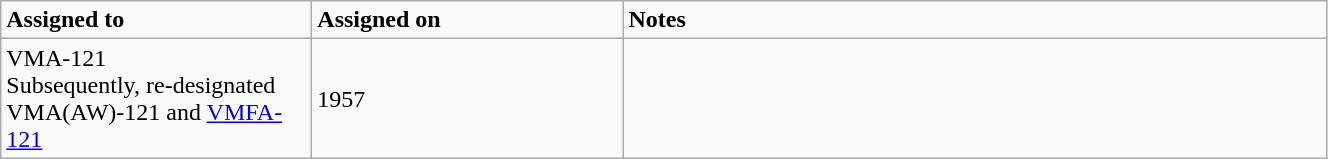<table class="wikitable" style="width: 70%;">
<tr>
<td style="width: 200px;"><strong>Assigned to</strong></td>
<td style="width: 200px;"><strong>Assigned on</strong></td>
<td><strong>Notes</strong></td>
</tr>
<tr>
<td>VMA-121<br>Subsequently, re-designated VMA(AW)-121 and <a href='#'>VMFA-121</a></td>
<td>1957</td>
<td></td>
</tr>
</table>
